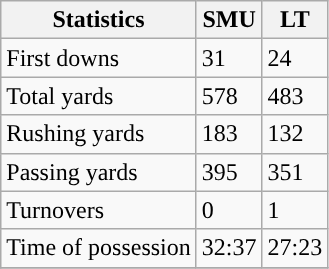<table class="wikitable">
<tr>
<th>Statistics</th>
<th>SMU</th>
<th>LT</th>
</tr>
<tr>
<td>First downs</td>
<td>31</td>
<td>24</td>
</tr>
<tr>
<td>Total yards</td>
<td>578</td>
<td>483</td>
</tr>
<tr>
<td>Rushing yards</td>
<td>183</td>
<td>132</td>
</tr>
<tr>
<td>Passing yards</td>
<td>395</td>
<td>351</td>
</tr>
<tr>
<td>Turnovers</td>
<td>0</td>
<td>1</td>
</tr>
<tr>
<td>Time of possession</td>
<td>32:37</td>
<td>27:23</td>
</tr>
<tr>
</tr>
</table>
